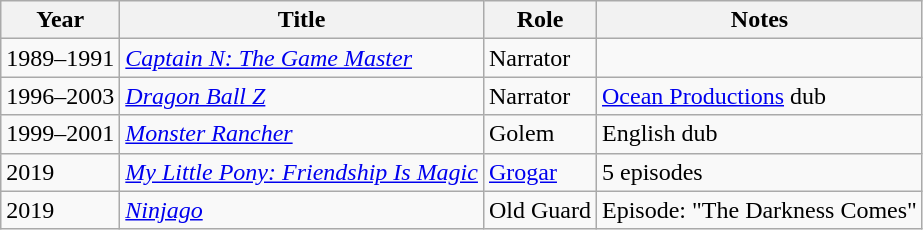<table class="wikitable sortable">
<tr>
<th>Year</th>
<th>Title</th>
<th>Role</th>
<th>Notes</th>
</tr>
<tr>
<td>1989–1991</td>
<td><em><a href='#'>Captain N: The Game Master</a></em></td>
<td>Narrator</td>
<td></td>
</tr>
<tr>
<td>1996–2003</td>
<td><em><a href='#'>Dragon Ball Z</a></em></td>
<td>Narrator</td>
<td><a href='#'>Ocean Productions</a> dub</td>
</tr>
<tr>
<td>1999–2001</td>
<td><em><a href='#'>Monster Rancher</a></em></td>
<td>Golem</td>
<td>English dub</td>
</tr>
<tr>
<td>2019</td>
<td><em><a href='#'>My Little Pony: Friendship Is Magic</a></em></td>
<td><a href='#'>Grogar</a></td>
<td>5 episodes</td>
</tr>
<tr>
<td>2019</td>
<td><em><a href='#'>Ninjago</a></em></td>
<td>Old Guard</td>
<td>Episode: "The Darkness Comes"</td>
</tr>
</table>
